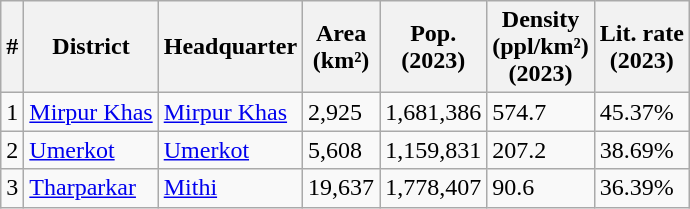<table class="wikitable sortable">
<tr>
<th>#</th>
<th>District</th>
<th>Headquarter</th>
<th>Area<br>(km²)</th>
<th>Pop.<br>(2023)</th>
<th>Density<br>(ppl/km²)<br>(2023)</th>
<th>Lit. rate<br>(2023)</th>
</tr>
<tr>
<td>1</td>
<td><a href='#'>Mirpur Khas</a></td>
<td><a href='#'>Mirpur Khas</a></td>
<td>2,925</td>
<td>1,681,386</td>
<td>574.7</td>
<td>45.37%</td>
</tr>
<tr>
<td>2</td>
<td><a href='#'>Umerkot</a></td>
<td><a href='#'>Umerkot</a></td>
<td>5,608</td>
<td>1,159,831</td>
<td>207.2</td>
<td>38.69%</td>
</tr>
<tr>
<td>3</td>
<td><a href='#'>Tharparkar</a></td>
<td><a href='#'>Mithi</a></td>
<td>19,637</td>
<td>1,778,407</td>
<td>90.6</td>
<td>36.39%</td>
</tr>
</table>
